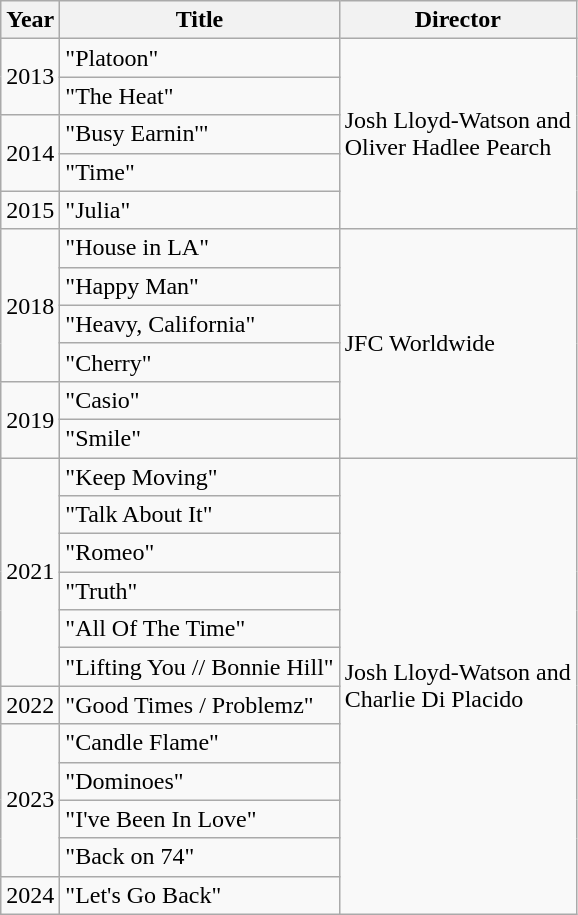<table class="wikitable plainrowheaders">
<tr>
<th>Year</th>
<th>Title</th>
<th>Director</th>
</tr>
<tr>
<td rowspan="2">2013</td>
<td>"Platoon"</td>
<td rowspan="5">Josh Lloyd-Watson and<br>Oliver Hadlee Pearch</td>
</tr>
<tr>
<td>"The Heat"</td>
</tr>
<tr>
<td rowspan="2">2014</td>
<td>"Busy Earnin'"</td>
</tr>
<tr>
<td>"Time"</td>
</tr>
<tr>
<td>2015</td>
<td>"Julia"</td>
</tr>
<tr>
<td rowspan="4">2018</td>
<td>"House in LA"</td>
<td rowspan="6">JFC Worldwide</td>
</tr>
<tr>
<td>"Happy Man"</td>
</tr>
<tr>
<td>"Heavy, California"</td>
</tr>
<tr>
<td>"Cherry"</td>
</tr>
<tr>
<td rowspan="2">2019</td>
<td>"Casio"</td>
</tr>
<tr>
<td>"Smile"</td>
</tr>
<tr>
<td rowspan="6">2021</td>
<td>"Keep Moving"</td>
<td rowspan="12">Josh Lloyd-Watson and<br>Charlie Di Placido</td>
</tr>
<tr>
<td>"Talk About It"</td>
</tr>
<tr>
<td>"Romeo"</td>
</tr>
<tr>
<td>"Truth"</td>
</tr>
<tr>
<td>"All Of The Time"</td>
</tr>
<tr>
<td>"Lifting You // Bonnie Hill"</td>
</tr>
<tr>
<td>2022</td>
<td>"Good Times / Problemz"</td>
</tr>
<tr>
<td rowspan="4">2023</td>
<td>"Candle Flame"</td>
</tr>
<tr>
<td>"Dominoes"</td>
</tr>
<tr>
<td>"I've Been In Love"</td>
</tr>
<tr>
<td>"Back on 74"</td>
</tr>
<tr>
<td>2024</td>
<td>"Let's Go Back"</td>
</tr>
</table>
